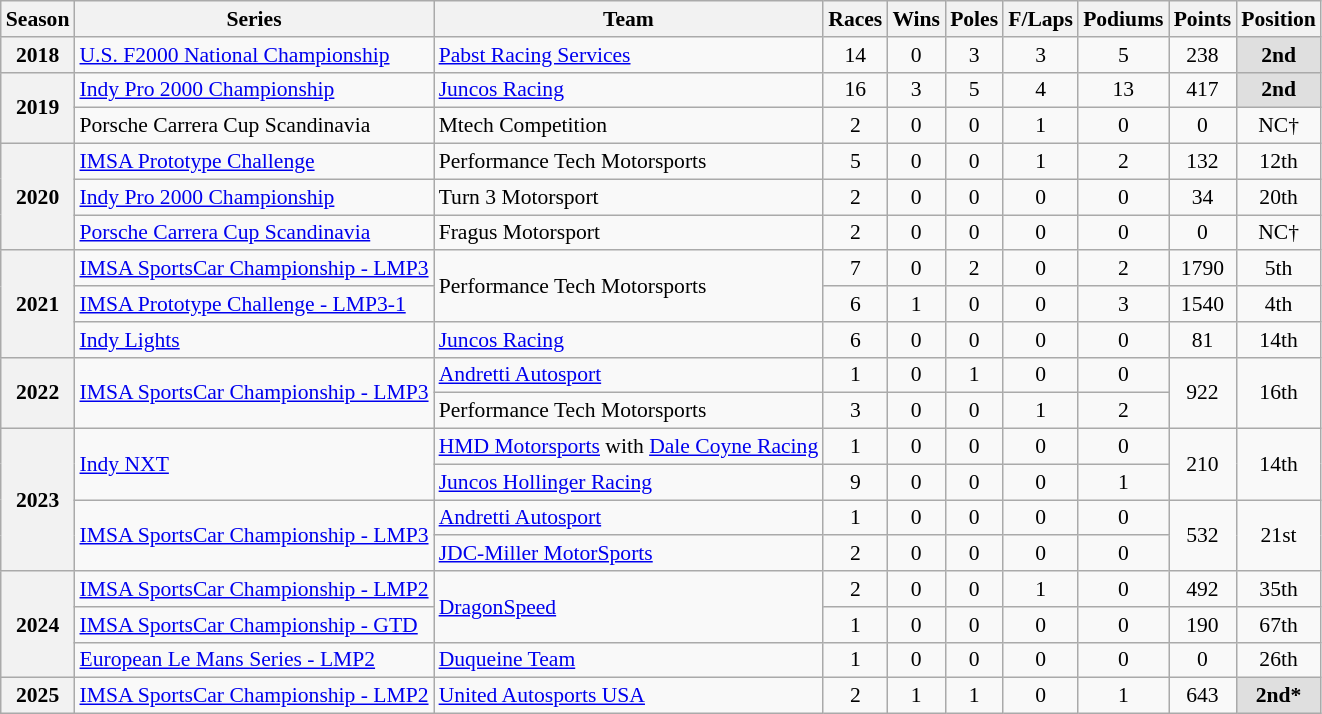<table class="wikitable" style="font-size: 90%; text-align:center">
<tr>
<th>Season</th>
<th>Series</th>
<th>Team</th>
<th>Races</th>
<th>Wins</th>
<th>Poles</th>
<th>F/Laps</th>
<th>Podiums</th>
<th>Points</th>
<th>Position</th>
</tr>
<tr>
<th>2018</th>
<td align=left><a href='#'>U.S. F2000 National Championship</a></td>
<td align=left><a href='#'>Pabst Racing Services</a></td>
<td>14</td>
<td>0</td>
<td>3</td>
<td>3</td>
<td>5</td>
<td>238</td>
<td style="background:#DFDFDF;"><strong>2nd</strong></td>
</tr>
<tr>
<th rowspan="2">2019</th>
<td align=left><a href='#'>Indy Pro 2000 Championship</a></td>
<td align=left><a href='#'>Juncos Racing</a></td>
<td>16</td>
<td>3</td>
<td>5</td>
<td>4</td>
<td>13</td>
<td>417</td>
<td style="background:#DFDFDF;"><strong>2nd</strong></td>
</tr>
<tr>
<td align=left>Porsche Carrera Cup Scandinavia</td>
<td align=left>Mtech Competition</td>
<td>2</td>
<td>0</td>
<td>0</td>
<td>1</td>
<td>0</td>
<td>0</td>
<td>NC†</td>
</tr>
<tr>
<th rowspan="3">2020</th>
<td align=left><a href='#'>IMSA Prototype Challenge</a></td>
<td align=left>Performance Tech Motorsports</td>
<td>5</td>
<td>0</td>
<td>0</td>
<td>1</td>
<td>2</td>
<td>132</td>
<td>12th</td>
</tr>
<tr>
<td align=left><a href='#'>Indy Pro 2000 Championship</a></td>
<td align=left>Turn 3 Motorsport</td>
<td>2</td>
<td>0</td>
<td>0</td>
<td>0</td>
<td>0</td>
<td>34</td>
<td>20th</td>
</tr>
<tr>
<td align=left><a href='#'>Porsche Carrera Cup Scandinavia</a></td>
<td align=left>Fragus Motorsport</td>
<td>2</td>
<td>0</td>
<td>0</td>
<td>0</td>
<td>0</td>
<td>0</td>
<td>NC†</td>
</tr>
<tr>
<th rowspan=3>2021</th>
<td align=left><a href='#'>IMSA SportsCar Championship - LMP3</a></td>
<td align=left rowspan=2>Performance Tech Motorsports</td>
<td>7</td>
<td>0</td>
<td>2</td>
<td>0</td>
<td>2</td>
<td>1790</td>
<td>5th</td>
</tr>
<tr>
<td align=left><a href='#'>IMSA Prototype Challenge - LMP3-1</a></td>
<td>6</td>
<td>1</td>
<td>0</td>
<td>0</td>
<td>3</td>
<td>1540</td>
<td>4th</td>
</tr>
<tr>
<td align=left><a href='#'>Indy Lights</a></td>
<td align=left><a href='#'>Juncos Racing</a></td>
<td>6</td>
<td>0</td>
<td>0</td>
<td>0</td>
<td>0</td>
<td>81</td>
<td>14th</td>
</tr>
<tr>
<th rowspan="2">2022</th>
<td rowspan="2" align="left"><a href='#'>IMSA SportsCar Championship - LMP3</a></td>
<td align=left><a href='#'>Andretti Autosport</a></td>
<td>1</td>
<td>0</td>
<td>1</td>
<td>0</td>
<td>0</td>
<td rowspan="2">922</td>
<td rowspan="2">16th</td>
</tr>
<tr>
<td align=left>Performance Tech Motorsports</td>
<td>3</td>
<td>0</td>
<td>0</td>
<td>1</td>
<td>2</td>
</tr>
<tr>
<th rowspan="4">2023</th>
<td rowspan="2" align="left"><a href='#'>Indy NXT</a></td>
<td align=left><a href='#'>HMD Motorsports</a> with <a href='#'>Dale Coyne Racing</a></td>
<td>1</td>
<td>0</td>
<td>0</td>
<td>0</td>
<td>0</td>
<td rowspan="2">210</td>
<td rowspan="2">14th</td>
</tr>
<tr>
<td align=left><a href='#'>Juncos Hollinger Racing</a></td>
<td>9</td>
<td>0</td>
<td>0</td>
<td>0</td>
<td>1</td>
</tr>
<tr>
<td rowspan="2" align="left"><a href='#'>IMSA SportsCar Championship - LMP3</a></td>
<td align=left><a href='#'>Andretti Autosport</a></td>
<td>1</td>
<td>0</td>
<td>0</td>
<td>0</td>
<td>0</td>
<td rowspan="2">532</td>
<td rowspan="2">21st</td>
</tr>
<tr>
<td align=left><a href='#'>JDC-Miller MotorSports</a></td>
<td>2</td>
<td>0</td>
<td>0</td>
<td>0</td>
<td>0</td>
</tr>
<tr>
<th rowspan="3">2024</th>
<td align=left><a href='#'>IMSA SportsCar Championship - LMP2</a></td>
<td rowspan="2" align="left"><a href='#'>DragonSpeed</a></td>
<td>2</td>
<td>0</td>
<td>0</td>
<td>1</td>
<td>0</td>
<td>492</td>
<td>35th</td>
</tr>
<tr>
<td align=left><a href='#'>IMSA SportsCar Championship - GTD</a></td>
<td>1</td>
<td>0</td>
<td>0</td>
<td>0</td>
<td>0</td>
<td>190</td>
<td>67th</td>
</tr>
<tr>
<td align=left><a href='#'>European Le Mans Series - LMP2</a></td>
<td align=left><a href='#'>Duqueine Team</a></td>
<td>1</td>
<td>0</td>
<td>0</td>
<td>0</td>
<td>0</td>
<td>0</td>
<td>26th</td>
</tr>
<tr>
<th>2025</th>
<td align=left><a href='#'>IMSA SportsCar Championship - LMP2</a></td>
<td align=left><a href='#'>United Autosports USA</a></td>
<td>2</td>
<td>1</td>
<td>1</td>
<td>0</td>
<td>1</td>
<td>643</td>
<td style="background:#DFDFDF;"><strong>2nd*</strong></td>
</tr>
</table>
